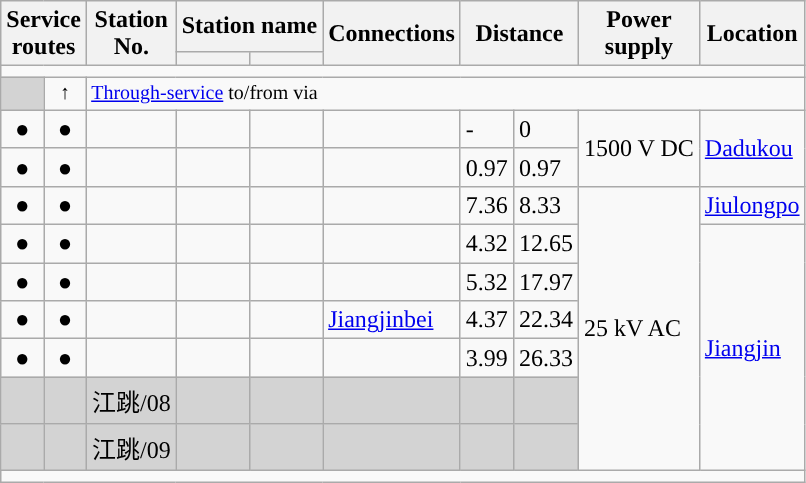<table class="wikitable">
<tr>
<th colspan="2" rowspan="2">Service<br>routes</th>
<th rowspan="2">Station<br>No.</th>
<th colspan="2">Station name</th>
<th rowspan="2">Connections</th>
<th colspan="2" rowspan="2">Distance<br></th>
<th rowspan="2">Power<br>supply</th>
<th rowspan="2">Location</th>
</tr>
<tr>
<th></th>
<th></th>
</tr>
<tr style="background:#">
<td colspan = "10"></td>
</tr>
<tr style="font-size:smaller">
<td align="center" style="background:lightgrey"></td>
<td align="center" style="background:#">↑</td>
<td colspan="8"><a href='#'>Through-service</a> to/from  via </td>
</tr>
<tr>
<td align="center">●</td>
<td align="center">●</td>
<td></td>
<td></td>
<td></td>
<td> </td>
<td>-</td>
<td>0</td>
<td rowspan="2">1500 V DC</td>
<td rowspan="2"><a href='#'>Dadukou</a></td>
</tr>
<tr>
<td align="center">●</td>
<td align="center">●</td>
<td></td>
<td></td>
<td></td>
<td></td>
<td>0.97</td>
<td>0.97</td>
</tr>
<tr>
<td align="center">●</td>
<td align="center">●</td>
<td></td>
<td></td>
<td></td>
<td></td>
<td>7.36</td>
<td>8.33</td>
<td rowspan="7">25 kV AC</td>
<td><a href='#'>Jiulongpo</a></td>
</tr>
<tr>
<td align="center">●</td>
<td align="center">●</td>
<td></td>
<td></td>
<td></td>
<td></td>
<td>4.32</td>
<td>12.65</td>
<td rowspan="6"><a href='#'>Jiangjin</a></td>
</tr>
<tr>
<td align="center">●</td>
<td align="center">●</td>
<td></td>
<td></td>
<td></td>
<td></td>
<td>5.32</td>
<td>17.97</td>
</tr>
<tr>
<td align="center">●</td>
<td align="center">●</td>
<td></td>
<td></td>
<td></td>
<td> <a href='#'>Jiangjinbei</a></td>
<td>4.37</td>
<td>22.34</td>
</tr>
<tr>
<td align="center">●</td>
<td align="center">●</td>
<td></td>
<td></td>
<td></td>
<td></td>
<td>3.99</td>
<td>26.33</td>
</tr>
<tr bgcolor="lightgrey">
<td></td>
<td></td>
<td>江跳/08</td>
<td><em></em></td>
<td></td>
<td></td>
<td></td>
<td></td>
</tr>
<tr bgcolor="lightgrey">
<td></td>
<td></td>
<td>江跳/09</td>
<td><em></em></td>
<td></td>
<td></td>
<td></td>
<td></td>
</tr>
<tr style="background:#">
<td colspan="10"></td>
</tr>
</table>
